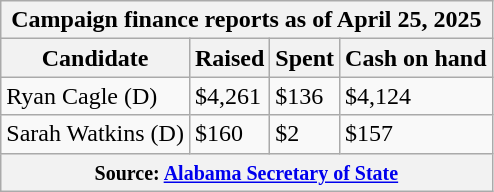<table class="wikitable sortable">
<tr>
<th colspan=4>Campaign finance reports as of April 25, 2025</th>
</tr>
<tr style="text-align:center;">
<th>Candidate</th>
<th>Raised</th>
<th>Spent</th>
<th>Cash on hand</th>
</tr>
<tr>
<td>Ryan Cagle (D)</td>
<td>$4,261</td>
<td>$136</td>
<td>$4,124</td>
</tr>
<tr>
<td>Sarah Watkins (D)</td>
<td>$160</td>
<td>$2</td>
<td>$157</td>
</tr>
<tr>
<th colspan="4"><small>Source: <a href='#'>Alabama Secretary of State</a></small></th>
</tr>
</table>
